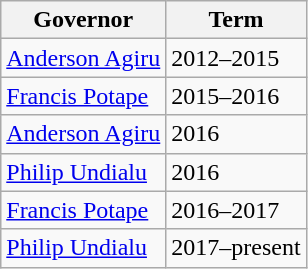<table class="wikitable">
<tr>
<th><strong>Governor</strong></th>
<th><strong>Term</strong></th>
</tr>
<tr>
<td><a href='#'>Anderson Agiru</a></td>
<td>2012–2015</td>
</tr>
<tr>
<td><a href='#'>Francis Potape</a></td>
<td>2015–2016</td>
</tr>
<tr>
<td><a href='#'>Anderson Agiru</a></td>
<td>2016</td>
</tr>
<tr>
<td><a href='#'>Philip Undialu</a></td>
<td>2016</td>
</tr>
<tr>
<td><a href='#'>Francis Potape</a></td>
<td>2016–2017</td>
</tr>
<tr>
<td><a href='#'>Philip Undialu</a></td>
<td>2017–present</td>
</tr>
</table>
